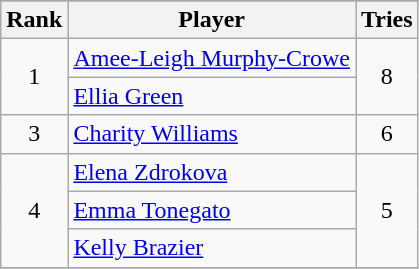<table class="wikitable sortable">
<tr>
</tr>
<tr>
<th>Rank</th>
<th>Player</th>
<th>Tries</th>
</tr>
<tr>
<td align=center rowspan=2>1</td>
<td> <a href='#'>Amee-Leigh Murphy-Crowe</a></td>
<td align=center rowspan=2>8</td>
</tr>
<tr>
<td> <a href='#'>Ellia Green</a></td>
</tr>
<tr>
<td align=center>3</td>
<td> <a href='#'>Charity Williams</a></td>
<td align=center>6</td>
</tr>
<tr>
<td align=center rowspan=3>4</td>
<td> <a href='#'>Elena Zdrokova</a></td>
<td align=center rowspan=3>5</td>
</tr>
<tr>
<td> <a href='#'>Emma Tonegato</a></td>
</tr>
<tr>
<td> <a href='#'>Kelly Brazier</a></td>
</tr>
<tr>
</tr>
</table>
